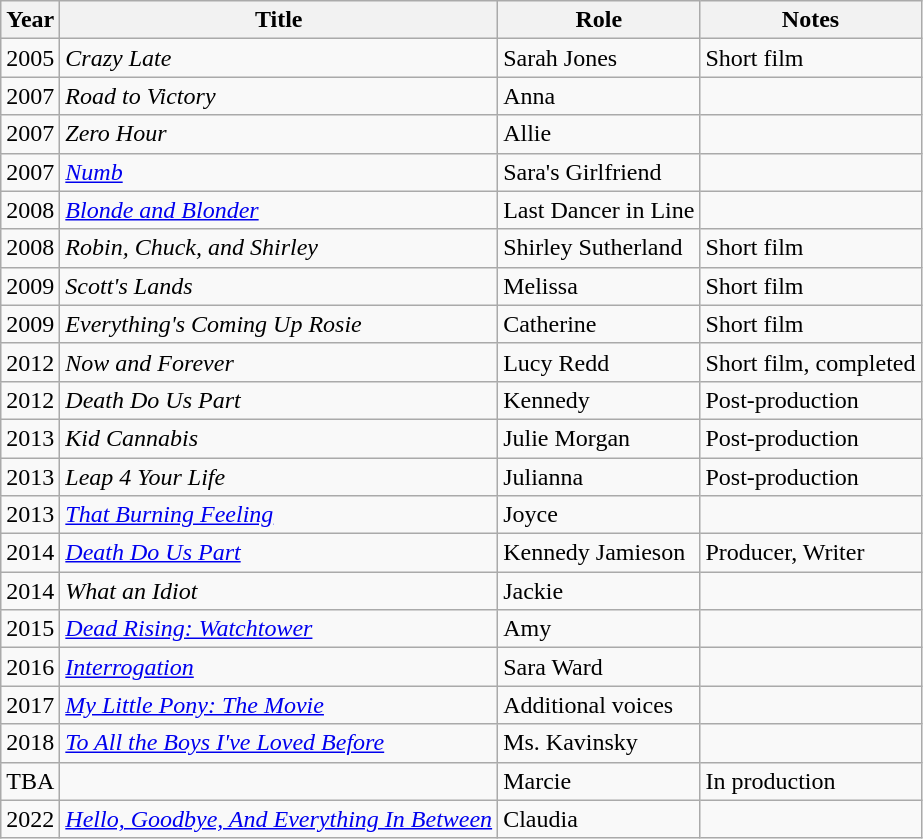<table class="wikitable sortable" >
<tr>
<th>Year</th>
<th>Title</th>
<th>Role</th>
<th class="unsortable">Notes</th>
</tr>
<tr>
<td>2005</td>
<td><em>Crazy Late</em></td>
<td>Sarah Jones</td>
<td>Short film</td>
</tr>
<tr>
<td>2007</td>
<td><em>Road to Victory</em></td>
<td>Anna</td>
<td></td>
</tr>
<tr>
<td>2007</td>
<td><em>Zero Hour</em></td>
<td>Allie</td>
<td></td>
</tr>
<tr>
<td>2007</td>
<td><em><a href='#'>Numb</a></em></td>
<td>Sara's Girlfriend</td>
<td></td>
</tr>
<tr>
<td>2008</td>
<td><em><a href='#'>Blonde and Blonder</a></em></td>
<td>Last Dancer in Line</td>
<td></td>
</tr>
<tr>
<td>2008</td>
<td><em>Robin, Chuck, and Shirley</em></td>
<td>Shirley Sutherland</td>
<td>Short film</td>
</tr>
<tr>
<td>2009</td>
<td><em>Scott's Lands</em></td>
<td>Melissa</td>
<td>Short film</td>
</tr>
<tr>
<td>2009</td>
<td><em>Everything's Coming Up Rosie</em></td>
<td>Catherine</td>
<td>Short film</td>
</tr>
<tr>
<td>2012</td>
<td><em>Now and Forever</em></td>
<td>Lucy Redd</td>
<td>Short film, completed</td>
</tr>
<tr>
<td>2012</td>
<td><em>Death Do Us Part</em></td>
<td>Kennedy</td>
<td>Post-production</td>
</tr>
<tr>
<td>2013</td>
<td><em>Kid Cannabis</em></td>
<td>Julie Morgan</td>
<td>Post-production</td>
</tr>
<tr>
<td>2013</td>
<td><em>Leap 4 Your Life</em></td>
<td>Julianna</td>
<td>Post-production</td>
</tr>
<tr>
<td>2013</td>
<td><em><a href='#'>That Burning Feeling</a></em></td>
<td>Joyce</td>
<td></td>
</tr>
<tr>
<td>2014</td>
<td><em><a href='#'>Death Do Us Part</a></em></td>
<td>Kennedy Jamieson</td>
<td>Producer, Writer</td>
</tr>
<tr>
<td>2014</td>
<td><em>What an Idiot</em></td>
<td>Jackie</td>
<td></td>
</tr>
<tr>
<td>2015</td>
<td><em><a href='#'>Dead Rising: Watchtower</a></em></td>
<td>Amy</td>
<td></td>
</tr>
<tr>
<td>2016</td>
<td><em><a href='#'>Interrogation</a></em></td>
<td>Sara Ward</td>
<td></td>
</tr>
<tr>
<td>2017</td>
<td><em><a href='#'>My Little Pony: The Movie</a></em></td>
<td>Additional voices</td>
<td></td>
</tr>
<tr>
<td>2018</td>
<td><em><a href='#'>To All the Boys I've Loved Before</a></em></td>
<td>Ms. Kavinsky</td>
<td></td>
</tr>
<tr>
<td>TBA</td>
<td><em></em></td>
<td>Marcie</td>
<td>In production</td>
</tr>
<tr>
<td>2022</td>
<td><em><a href='#'>Hello, Goodbye, And Everything In Between</a></em></td>
<td>Claudia</td>
<td></td>
</tr>
</table>
